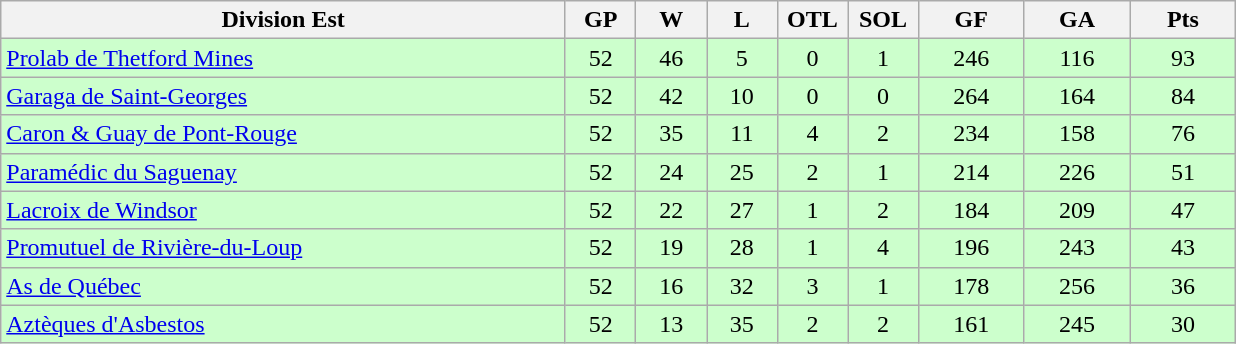<table class="wikitable">
<tr>
<th width="40%" bgcolor="#e0e0e0">Division Est</th>
<th width="5%" bgcolor="#e0e0e0">GP</th>
<th width="5%" bgcolor="#e0e0e0">W</th>
<th width="5%" bgcolor="#e0e0e0">L</th>
<th width="5%" bgcolor="#e0e0e0">OTL</th>
<th width="5%" bgcolor="#e0e0e0">SOL</th>
<th width="7.5%" bgcolor="#e0e0e0">GF</th>
<th width="7.5%" bgcolor="#e0e0e0">GA</th>
<th width="7.5%" bgcolor="#e0e0e0">Pts</th>
</tr>
<tr align="center" bgcolor="#CCFFCC">
<td align="left"><a href='#'>Prolab de Thetford Mines</a></td>
<td>52</td>
<td>46</td>
<td>5</td>
<td>0</td>
<td>1</td>
<td>246</td>
<td>116</td>
<td>93</td>
</tr>
<tr align="center" bgcolor="#CCFFCC">
<td align="left"><a href='#'>Garaga de Saint-Georges</a></td>
<td>52</td>
<td>42</td>
<td>10</td>
<td>0</td>
<td>0</td>
<td>264</td>
<td>164</td>
<td>84</td>
</tr>
<tr align="center" bgcolor="#CCFFCC">
<td align="left"><a href='#'>Caron & Guay de Pont-Rouge</a></td>
<td>52</td>
<td>35</td>
<td>11</td>
<td>4</td>
<td>2</td>
<td>234</td>
<td>158</td>
<td>76</td>
</tr>
<tr align="center" bgcolor="#CCFFCC">
<td align="left"><a href='#'>Paramédic du Saguenay</a></td>
<td>52</td>
<td>24</td>
<td>25</td>
<td>2</td>
<td>1</td>
<td>214</td>
<td>226</td>
<td>51</td>
</tr>
<tr align="center" bgcolor="#CCFFCC">
<td align="left"><a href='#'>Lacroix de Windsor</a></td>
<td>52</td>
<td>22</td>
<td>27</td>
<td>1</td>
<td>2</td>
<td>184</td>
<td>209</td>
<td>47</td>
</tr>
<tr align="center" bgcolor="#CCFFCC">
<td align="left"><a href='#'>Promutuel de Rivière-du-Loup</a></td>
<td>52</td>
<td>19</td>
<td>28</td>
<td>1</td>
<td>4</td>
<td>196</td>
<td>243</td>
<td>43</td>
</tr>
<tr align="center" bgcolor="#CCFFCC">
<td align="left"><a href='#'>As de Québec</a></td>
<td>52</td>
<td>16</td>
<td>32</td>
<td>3</td>
<td>1</td>
<td>178</td>
<td>256</td>
<td>36</td>
</tr>
<tr align="center" bgcolor="#CCFFCC">
<td align="left"><a href='#'>Aztèques d'Asbestos</a></td>
<td>52</td>
<td>13</td>
<td>35</td>
<td>2</td>
<td>2</td>
<td>161</td>
<td>245</td>
<td>30</td>
</tr>
</table>
